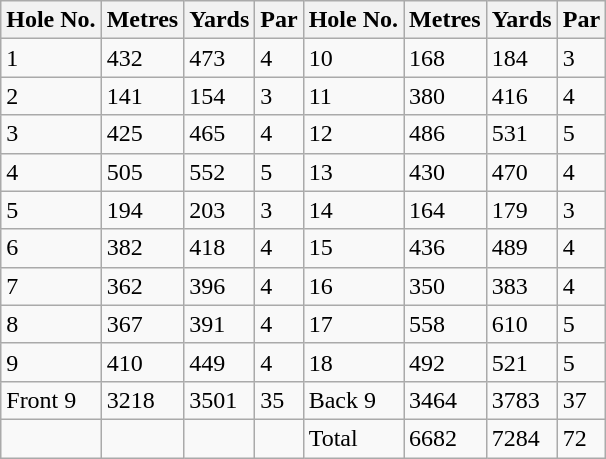<table class="wikitable">
<tr>
<th>Hole No.</th>
<th>Metres</th>
<th>Yards</th>
<th>Par</th>
<th>Hole No.</th>
<th>Metres</th>
<th>Yards</th>
<th>Par</th>
</tr>
<tr>
<td>1</td>
<td>432</td>
<td>473</td>
<td>4</td>
<td>10</td>
<td>168</td>
<td>184</td>
<td>3</td>
</tr>
<tr>
<td>2</td>
<td>141</td>
<td>154</td>
<td>3</td>
<td>11</td>
<td>380</td>
<td>416</td>
<td>4</td>
</tr>
<tr>
<td>3</td>
<td>425</td>
<td>465</td>
<td>4</td>
<td>12</td>
<td>486</td>
<td>531</td>
<td>5</td>
</tr>
<tr>
<td>4</td>
<td>505</td>
<td>552</td>
<td>5</td>
<td>13</td>
<td>430</td>
<td>470</td>
<td>4</td>
</tr>
<tr>
<td>5</td>
<td>194</td>
<td>203</td>
<td>3</td>
<td>14</td>
<td>164</td>
<td>179</td>
<td>3</td>
</tr>
<tr>
<td>6</td>
<td>382</td>
<td>418</td>
<td>4</td>
<td>15</td>
<td>436</td>
<td>489</td>
<td>4</td>
</tr>
<tr>
<td>7</td>
<td>362</td>
<td>396</td>
<td>4</td>
<td>16</td>
<td>350</td>
<td>383</td>
<td>4</td>
</tr>
<tr>
<td>8</td>
<td>367</td>
<td>391</td>
<td>4</td>
<td>17</td>
<td>558</td>
<td>610</td>
<td>5</td>
</tr>
<tr>
<td>9</td>
<td>410</td>
<td>449</td>
<td>4</td>
<td>18</td>
<td>492</td>
<td>521</td>
<td>5</td>
</tr>
<tr>
<td>Front 9</td>
<td>3218</td>
<td>3501</td>
<td>35</td>
<td>Back 9</td>
<td>3464</td>
<td>3783</td>
<td>37</td>
</tr>
<tr>
<td></td>
<td></td>
<td></td>
<td></td>
<td>Total</td>
<td>6682</td>
<td>7284</td>
<td>72</td>
</tr>
</table>
